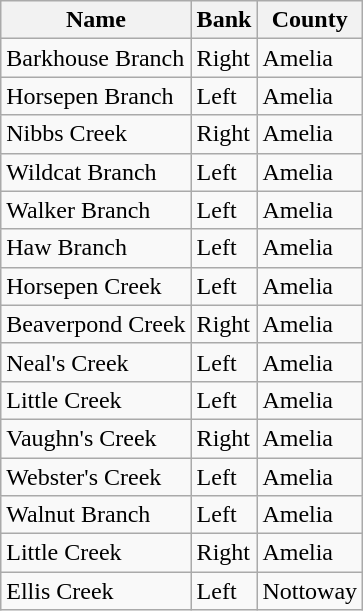<table class="wikitable">
<tr>
<th>Name</th>
<th>Bank</th>
<th>County</th>
</tr>
<tr>
<td>Barkhouse Branch</td>
<td>Right</td>
<td>Amelia</td>
</tr>
<tr>
<td>Horsepen Branch</td>
<td>Left</td>
<td>Amelia</td>
</tr>
<tr>
<td>Nibbs Creek</td>
<td>Right</td>
<td>Amelia</td>
</tr>
<tr>
<td>Wildcat Branch</td>
<td>Left</td>
<td>Amelia</td>
</tr>
<tr>
<td>Walker Branch</td>
<td>Left</td>
<td>Amelia</td>
</tr>
<tr>
<td>Haw Branch</td>
<td>Left</td>
<td>Amelia</td>
</tr>
<tr>
<td>Horsepen Creek</td>
<td>Left</td>
<td>Amelia</td>
</tr>
<tr>
<td>Beaverpond Creek</td>
<td>Right</td>
<td>Amelia</td>
</tr>
<tr>
<td>Neal's Creek</td>
<td>Left</td>
<td>Amelia</td>
</tr>
<tr>
<td>Little Creek</td>
<td>Left</td>
<td>Amelia</td>
</tr>
<tr>
<td>Vaughn's Creek</td>
<td>Right</td>
<td>Amelia</td>
</tr>
<tr>
<td>Webster's Creek</td>
<td>Left</td>
<td>Amelia</td>
</tr>
<tr>
<td>Walnut Branch</td>
<td>Left</td>
<td>Amelia</td>
</tr>
<tr>
<td>Little Creek</td>
<td>Right</td>
<td>Amelia</td>
</tr>
<tr>
<td>Ellis Creek</td>
<td>Left</td>
<td>Nottoway</td>
</tr>
</table>
